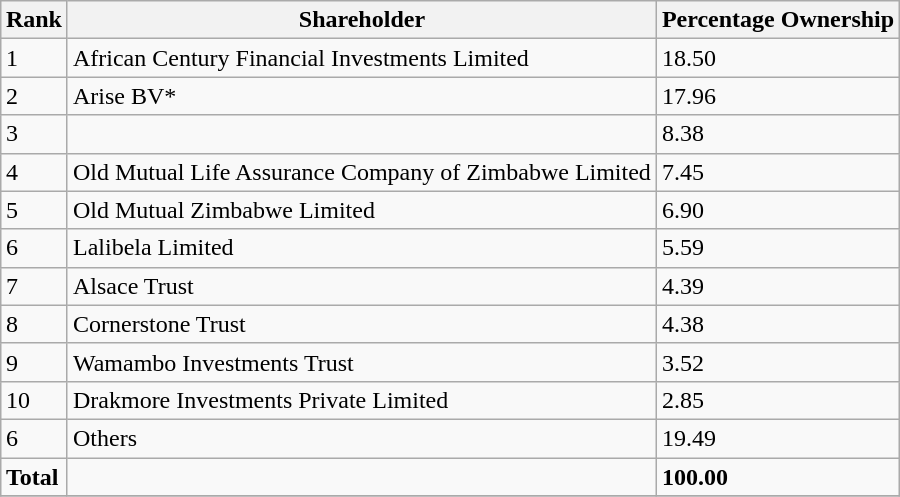<table class="wikitable sortable" style="margin-left:auto;margin-right:auto">
<tr>
<th style="width:2em;">Rank</th>
<th>Shareholder</th>
<th>Percentage Ownership</th>
</tr>
<tr>
<td>1</td>
<td>African Century Financial Investments Limited</td>
<td>18.50</td>
</tr>
<tr>
<td>2</td>
<td>Arise BV*</td>
<td>17.96</td>
</tr>
<tr>
<td>3</td>
<td></td>
<td>8.38</td>
</tr>
<tr>
<td>4</td>
<td>Old Mutual Life Assurance Company of Zimbabwe Limited</td>
<td>7.45</td>
</tr>
<tr>
<td>5</td>
<td>Old Mutual Zimbabwe Limited</td>
<td>6.90</td>
</tr>
<tr>
<td>6</td>
<td>Lalibela Limited</td>
<td>5.59</td>
</tr>
<tr>
<td>7</td>
<td>Alsace Trust</td>
<td>4.39</td>
</tr>
<tr>
<td>8</td>
<td>Cornerstone Trust</td>
<td>4.38</td>
</tr>
<tr>
<td>9</td>
<td>Wamambo Investments Trust</td>
<td>3.52</td>
</tr>
<tr>
<td>10</td>
<td>Drakmore Investments Private Limited</td>
<td>2.85</td>
</tr>
<tr>
<td>6</td>
<td>Others</td>
<td>19.49</td>
</tr>
<tr>
<td><strong>Total</strong></td>
<td></td>
<td><strong>100.00</strong></td>
</tr>
<tr>
</tr>
</table>
